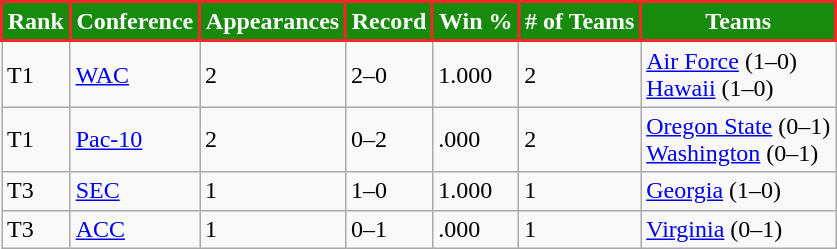<table class="wikitable">
<tr>
<th style="background:#188A0E; color:#FFFFFF; border: 2px solid #F82627;">Rank</th>
<th style="background:#188A0E; color:#FFFFFF; border: 2px solid #F82627;">Conference</th>
<th style="background:#188A0E; color:#FFFFFF; border: 2px solid #F82627;">Appearances</th>
<th style="background:#188A0E; color:#FFFFFF; border: 2px solid #F82627;">Record</th>
<th style="background:#188A0E; color:#FFFFFF; border: 2px solid #F82627;">Win %</th>
<th style="background:#188A0E; color:#FFFFFF; border: 2px solid #F82627;"># of Teams</th>
<th style="background:#188A0E; color:#FFFFFF; border: 2px solid #F82627;">Teams</th>
</tr>
<tr>
<td>T1</td>
<td><a href='#'>WAC</a></td>
<td>2</td>
<td>2–0</td>
<td>1.000</td>
<td>2</td>
<td><a href='#'>Air Force</a> (1–0)<br><a href='#'>Hawaii</a> (1–0)</td>
</tr>
<tr>
<td>T1</td>
<td><a href='#'>Pac-10</a></td>
<td>2</td>
<td>0–2</td>
<td>.000</td>
<td>2</td>
<td><a href='#'>Oregon State</a> (0–1)<br><a href='#'>Washington</a> (0–1)</td>
</tr>
<tr>
<td>T3</td>
<td><a href='#'>SEC</a></td>
<td>1</td>
<td>1–0</td>
<td>1.000</td>
<td>1</td>
<td><a href='#'>Georgia</a> (1–0)</td>
</tr>
<tr>
<td>T3</td>
<td><a href='#'>ACC</a></td>
<td>1</td>
<td>0–1</td>
<td>.000</td>
<td>1</td>
<td><a href='#'>Virginia</a> (0–1)</td>
</tr>
</table>
